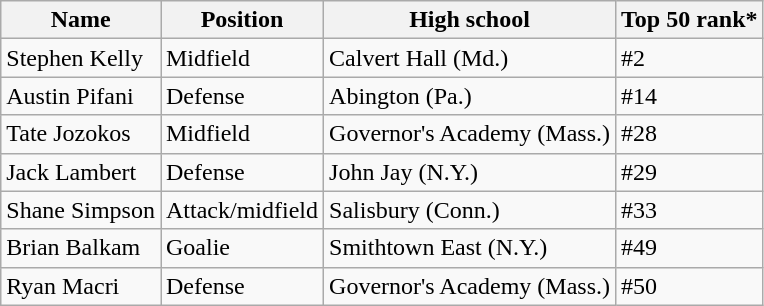<table class="wikitable">
<tr ;>
<th>Name</th>
<th>Position</th>
<th>High school</th>
<th>Top 50 rank*</th>
</tr>
<tr>
<td>Stephen Kelly</td>
<td>Midfield</td>
<td>Calvert Hall (Md.)</td>
<td>#2</td>
</tr>
<tr>
<td>Austin Pifani</td>
<td>Defense</td>
<td>Abington (Pa.)</td>
<td>#14</td>
</tr>
<tr>
<td>Tate Jozokos</td>
<td>Midfield</td>
<td>Governor's Academy (Mass.)</td>
<td>#28</td>
</tr>
<tr>
<td>Jack Lambert</td>
<td>Defense</td>
<td>John Jay (N.Y.)</td>
<td>#29</td>
</tr>
<tr>
<td>Shane Simpson</td>
<td>Attack/midfield</td>
<td>Salisbury (Conn.)</td>
<td>#33</td>
</tr>
<tr>
<td>Brian Balkam</td>
<td>Goalie</td>
<td>Smithtown East (N.Y.)</td>
<td>#49</td>
</tr>
<tr>
<td>Ryan Macri</td>
<td>Defense</td>
<td>Governor's Academy (Mass.)</td>
<td>#50</td>
</tr>
</table>
